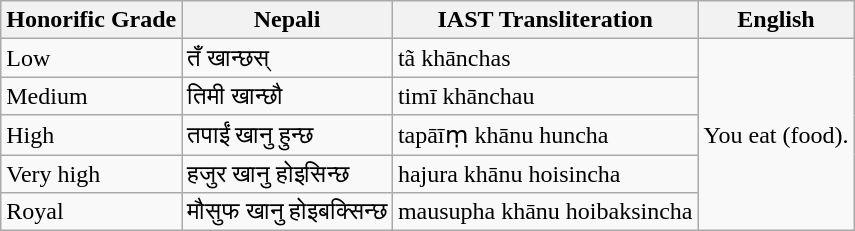<table class="wikitable">
<tr>
<th>Honorific Grade</th>
<th>Nepali</th>
<th>IAST Transliteration</th>
<th>English</th>
</tr>
<tr>
<td>Low</td>
<td>तँ खान्छस्</td>
<td>tã khānchas</td>
<td rowspan="5">You eat (food).</td>
</tr>
<tr>
<td>Medium</td>
<td>तिमी खान्छौ</td>
<td>timī khānchau</td>
</tr>
<tr>
<td>High</td>
<td>तपाईं खानु हुन्छ</td>
<td>tapāīṃ khānu huncha</td>
</tr>
<tr>
<td>Very high</td>
<td>हजुर खानु होइसिन्छ</td>
<td>hajura khānu hoisincha</td>
</tr>
<tr>
<td>Royal</td>
<td>मौसुफ खानु होइबक्सिन्छ</td>
<td>mausupha khānu hoibaksincha</td>
</tr>
</table>
